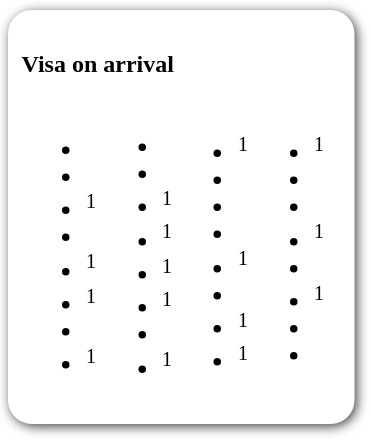<table style=" border-radius:1em; box-shadow: 0.1em 0.1em 0.5em rgba(0,0,0,0.75); background-color: white; border: 1px solid white; margin:10px 0px; padding: 5px;">
<tr style="vertical-align:top;">
<td><br><strong>Visa on arrival</strong><table>
<tr>
<td><br><ul><li></li><li></li><li><sup>1</sup></li><li></li><li><sup>1</sup></li><li><sup>1</sup></li><li></li><li><sup>1</sup></li></ul></td>
<td valign="top"><br><ul><li></li><li></li><li><sup>1</sup></li><li><sup>1</sup></li><li><sup>1</sup></li><li><sup>1</sup></li><li></li><li><sup>1</sup></li></ul></td>
<td valign="top"><br><ul><li><sup>1</sup></li><li></li><li></li><li></li><li><sup>1</sup></li><li></li><li><sup>1</sup></li><li><sup>1</sup></li></ul></td>
<td valign="top"><br><ul><li><sup>1</sup></li><li></li><li></li><li><sup>1</sup></li><li></li><li><sup>1</sup></li><li></li><li></li></ul></td>
<td></td>
</tr>
</table>
</td>
<td></td>
</tr>
</table>
